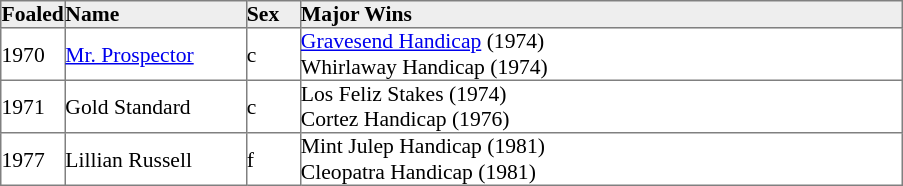<table border="1" cellpadding="0" style="border-collapse: collapse; font-size:90%">
<tr style="background:#eee;">
<td style="width:35px;"><strong>Foaled</strong></td>
<td style="width:120px;"><strong>Name</strong></td>
<td style="width:35px;"><strong>Sex</strong></td>
<td style="width:400px;"><strong>Major Wins</strong></td>
</tr>
<tr>
<td>1970</td>
<td><a href='#'>Mr. Prospector</a></td>
<td>c</td>
<td><a href='#'>Gravesend Handicap</a> (1974)<br>Whirlaway Handicap (1974)</td>
</tr>
<tr>
<td>1971</td>
<td>Gold Standard</td>
<td>c</td>
<td>Los Feliz Stakes (1974) <br> Cortez Handicap (1976)</td>
</tr>
<tr>
<td>1977</td>
<td>Lillian Russell</td>
<td>f</td>
<td>Mint Julep Handicap (1981) <br> Cleopatra Handicap (1981)</td>
</tr>
</table>
